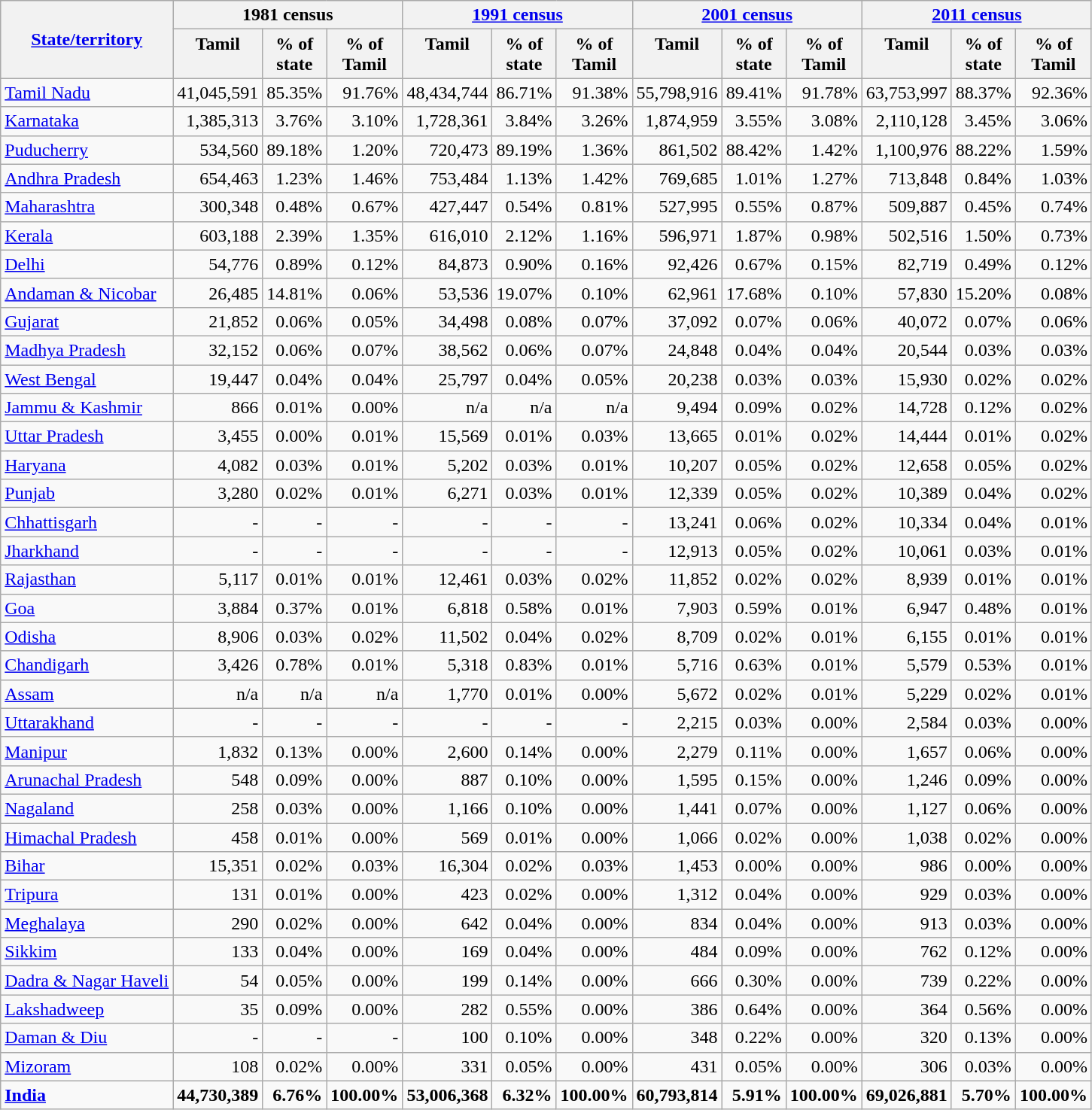<table class="wikitable plainrowheaders sortable" style="font-size:100%; text-align:right;">
<tr>
<th scope=col rowspan=2><a href='#'>State/territory</a></th>
<th scope=col colspan=3>1981 census</th>
<th scope=col colspan=3><a href='#'>1991 census</a></th>
<th scope=col colspan=3><a href='#'>2001 census</a></th>
<th scope=col colspan=3><a href='#'>2011 census</a></th>
</tr>
<tr>
<th scope=col valign=top>Tamil<br><br></th>
<th scope=col valign=top>% of<br>state<br></th>
<th scope=col valign=top>% of<br>Tamil<br></th>
<th scope=col valign=top>Tamil<br><br></th>
<th scope=col valign=top>% of<br>state<br></th>
<th scope=col valign=top>% of<br>Tamil<br></th>
<th scope=col valign=top>Tamil<br><br></th>
<th scope=col valign=top>% of<br>state<br></th>
<th scope=col valign=top>% of<br>Tamil<br></th>
<th scope=col valign=top>Tamil<br><br></th>
<th scope=col>% of<br>state<br></th>
<th scope=col valign=top>% of<br>Tamil<br></th>
</tr>
<tr>
<td align=left><a href='#'>Tamil Nadu</a></td>
<td>41,045,591</td>
<td>85.35%</td>
<td>91.76%</td>
<td>48,434,744</td>
<td>86.71%</td>
<td>91.38%</td>
<td>55,798,916</td>
<td>89.41%</td>
<td>91.78%</td>
<td>63,753,997</td>
<td>88.37%</td>
<td>92.36%</td>
</tr>
<tr>
<td align=left><a href='#'>Karnataka</a></td>
<td>1,385,313</td>
<td>3.76%</td>
<td>3.10%</td>
<td>1,728,361</td>
<td>3.84%</td>
<td>3.26%</td>
<td>1,874,959</td>
<td>3.55%</td>
<td>3.08%</td>
<td>2,110,128</td>
<td>3.45%</td>
<td>3.06%</td>
</tr>
<tr>
<td align=left><a href='#'>Puducherry</a></td>
<td>534,560</td>
<td>89.18%</td>
<td>1.20%</td>
<td>720,473</td>
<td>89.19%</td>
<td>1.36%</td>
<td>861,502</td>
<td>88.42%</td>
<td>1.42%</td>
<td>1,100,976</td>
<td>88.22%</td>
<td>1.59%</td>
</tr>
<tr>
<td align=left><a href='#'>Andhra Pradesh</a></td>
<td>654,463</td>
<td>1.23%</td>
<td>1.46%</td>
<td>753,484</td>
<td>1.13%</td>
<td>1.42%</td>
<td>769,685</td>
<td>1.01%</td>
<td>1.27%</td>
<td>713,848</td>
<td>0.84%</td>
<td>1.03%</td>
</tr>
<tr>
<td align=left><a href='#'>Maharashtra</a></td>
<td>300,348</td>
<td>0.48%</td>
<td>0.67%</td>
<td>427,447</td>
<td>0.54%</td>
<td>0.81%</td>
<td>527,995</td>
<td>0.55%</td>
<td>0.87%</td>
<td>509,887</td>
<td>0.45%</td>
<td>0.74%</td>
</tr>
<tr>
<td align=left><a href='#'>Kerala</a></td>
<td>603,188</td>
<td>2.39%</td>
<td>1.35%</td>
<td>616,010</td>
<td>2.12%</td>
<td>1.16%</td>
<td>596,971</td>
<td>1.87%</td>
<td>0.98%</td>
<td>502,516</td>
<td>1.50%</td>
<td>0.73%</td>
</tr>
<tr>
<td align=left><a href='#'>Delhi</a></td>
<td>54,776</td>
<td>0.89%</td>
<td>0.12%</td>
<td>84,873</td>
<td>0.90%</td>
<td>0.16%</td>
<td>92,426</td>
<td>0.67%</td>
<td>0.15%</td>
<td>82,719</td>
<td>0.49%</td>
<td>0.12%</td>
</tr>
<tr>
<td align=left><a href='#'>Andaman & Nicobar</a></td>
<td>26,485</td>
<td>14.81%</td>
<td>0.06%</td>
<td>53,536</td>
<td>19.07%</td>
<td>0.10%</td>
<td>62,961</td>
<td>17.68%</td>
<td>0.10%</td>
<td>57,830</td>
<td>15.20%</td>
<td>0.08%</td>
</tr>
<tr>
<td align=left><a href='#'>Gujarat</a></td>
<td>21,852</td>
<td>0.06%</td>
<td>0.05%</td>
<td>34,498</td>
<td>0.08%</td>
<td>0.07%</td>
<td>37,092</td>
<td>0.07%</td>
<td>0.06%</td>
<td>40,072</td>
<td>0.07%</td>
<td>0.06%</td>
</tr>
<tr>
<td align=left><a href='#'>Madhya Pradesh</a></td>
<td>32,152</td>
<td>0.06%</td>
<td>0.07%</td>
<td>38,562</td>
<td>0.06%</td>
<td>0.07%</td>
<td>24,848</td>
<td>0.04%</td>
<td>0.04%</td>
<td>20,544</td>
<td>0.03%</td>
<td>0.03%</td>
</tr>
<tr>
<td align=left><a href='#'>West Bengal</a></td>
<td>19,447</td>
<td>0.04%</td>
<td>0.04%</td>
<td>25,797</td>
<td>0.04%</td>
<td>0.05%</td>
<td>20,238</td>
<td>0.03%</td>
<td>0.03%</td>
<td>15,930</td>
<td>0.02%</td>
<td>0.02%</td>
</tr>
<tr>
<td align=left><a href='#'>Jammu & Kashmir</a></td>
<td>866</td>
<td>0.01%</td>
<td>0.00%</td>
<td>n/a</td>
<td>n/a</td>
<td>n/a</td>
<td>9,494</td>
<td>0.09%</td>
<td>0.02%</td>
<td>14,728</td>
<td>0.12%</td>
<td>0.02%</td>
</tr>
<tr>
<td align=left><a href='#'>Uttar Pradesh</a></td>
<td>3,455</td>
<td>0.00%</td>
<td>0.01%</td>
<td>15,569</td>
<td>0.01%</td>
<td>0.03%</td>
<td>13,665</td>
<td>0.01%</td>
<td>0.02%</td>
<td>14,444</td>
<td>0.01%</td>
<td>0.02%</td>
</tr>
<tr>
<td align=left><a href='#'>Haryana</a></td>
<td>4,082</td>
<td>0.03%</td>
<td>0.01%</td>
<td>5,202</td>
<td>0.03%</td>
<td>0.01%</td>
<td>10,207</td>
<td>0.05%</td>
<td>0.02%</td>
<td>12,658</td>
<td>0.05%</td>
<td>0.02%</td>
</tr>
<tr>
<td align=left><a href='#'>Punjab</a></td>
<td>3,280</td>
<td>0.02%</td>
<td>0.01%</td>
<td>6,271</td>
<td>0.03%</td>
<td>0.01%</td>
<td>12,339</td>
<td>0.05%</td>
<td>0.02%</td>
<td>10,389</td>
<td>0.04%</td>
<td>0.02%</td>
</tr>
<tr>
<td align=left><a href='#'>Chhattisgarh</a></td>
<td>-</td>
<td>-</td>
<td>-</td>
<td>-</td>
<td>-</td>
<td>-</td>
<td>13,241</td>
<td>0.06%</td>
<td>0.02%</td>
<td>10,334</td>
<td>0.04%</td>
<td>0.01%</td>
</tr>
<tr>
<td align=left><a href='#'>Jharkhand</a></td>
<td>-</td>
<td>-</td>
<td>-</td>
<td>-</td>
<td>-</td>
<td>-</td>
<td>12,913</td>
<td>0.05%</td>
<td>0.02%</td>
<td>10,061</td>
<td>0.03%</td>
<td>0.01%</td>
</tr>
<tr>
<td align=left><a href='#'>Rajasthan</a></td>
<td>5,117</td>
<td>0.01%</td>
<td>0.01%</td>
<td>12,461</td>
<td>0.03%</td>
<td>0.02%</td>
<td>11,852</td>
<td>0.02%</td>
<td>0.02%</td>
<td>8,939</td>
<td>0.01%</td>
<td>0.01%</td>
</tr>
<tr>
<td align=left><a href='#'>Goa</a></td>
<td>3,884</td>
<td>0.37%</td>
<td>0.01%</td>
<td>6,818</td>
<td>0.58%</td>
<td>0.01%</td>
<td>7,903</td>
<td>0.59%</td>
<td>0.01%</td>
<td>6,947</td>
<td>0.48%</td>
<td>0.01%</td>
</tr>
<tr>
<td align=left><a href='#'>Odisha</a></td>
<td>8,906</td>
<td>0.03%</td>
<td>0.02%</td>
<td>11,502</td>
<td>0.04%</td>
<td>0.02%</td>
<td>8,709</td>
<td>0.02%</td>
<td>0.01%</td>
<td>6,155</td>
<td>0.01%</td>
<td>0.01%</td>
</tr>
<tr>
<td align=left><a href='#'>Chandigarh</a></td>
<td>3,426</td>
<td>0.78%</td>
<td>0.01%</td>
<td>5,318</td>
<td>0.83%</td>
<td>0.01%</td>
<td>5,716</td>
<td>0.63%</td>
<td>0.01%</td>
<td>5,579</td>
<td>0.53%</td>
<td>0.01%</td>
</tr>
<tr>
<td align=left><a href='#'>Assam</a></td>
<td>n/a</td>
<td>n/a</td>
<td>n/a</td>
<td>1,770</td>
<td>0.01%</td>
<td>0.00%</td>
<td>5,672</td>
<td>0.02%</td>
<td>0.01%</td>
<td>5,229</td>
<td>0.02%</td>
<td>0.01%</td>
</tr>
<tr>
<td align=left><a href='#'>Uttarakhand</a></td>
<td>-</td>
<td>-</td>
<td>-</td>
<td>-</td>
<td>-</td>
<td>-</td>
<td>2,215</td>
<td>0.03%</td>
<td>0.00%</td>
<td>2,584</td>
<td>0.03%</td>
<td>0.00%</td>
</tr>
<tr>
<td align=left><a href='#'>Manipur</a></td>
<td>1,832</td>
<td>0.13%</td>
<td>0.00%</td>
<td>2,600</td>
<td>0.14%</td>
<td>0.00%</td>
<td>2,279</td>
<td>0.11%</td>
<td>0.00%</td>
<td>1,657</td>
<td>0.06%</td>
<td>0.00%</td>
</tr>
<tr>
<td align=left><a href='#'>Arunachal Pradesh</a></td>
<td>548</td>
<td>0.09%</td>
<td>0.00%</td>
<td>887</td>
<td>0.10%</td>
<td>0.00%</td>
<td>1,595</td>
<td>0.15%</td>
<td>0.00%</td>
<td>1,246</td>
<td>0.09%</td>
<td>0.00%</td>
</tr>
<tr>
<td align=left><a href='#'>Nagaland</a></td>
<td>258</td>
<td>0.03%</td>
<td>0.00%</td>
<td>1,166</td>
<td>0.10%</td>
<td>0.00%</td>
<td>1,441</td>
<td>0.07%</td>
<td>0.00%</td>
<td>1,127</td>
<td>0.06%</td>
<td>0.00%</td>
</tr>
<tr>
<td align=left><a href='#'>Himachal Pradesh</a></td>
<td>458</td>
<td>0.01%</td>
<td>0.00%</td>
<td>569</td>
<td>0.01%</td>
<td>0.00%</td>
<td>1,066</td>
<td>0.02%</td>
<td>0.00%</td>
<td>1,038</td>
<td>0.02%</td>
<td>0.00%</td>
</tr>
<tr>
<td align=left><a href='#'>Bihar</a></td>
<td>15,351</td>
<td>0.02%</td>
<td>0.03%</td>
<td>16,304</td>
<td>0.02%</td>
<td>0.03%</td>
<td>1,453</td>
<td>0.00%</td>
<td>0.00%</td>
<td>986</td>
<td>0.00%</td>
<td>0.00%</td>
</tr>
<tr>
<td align=left><a href='#'>Tripura</a></td>
<td>131</td>
<td>0.01%</td>
<td>0.00%</td>
<td>423</td>
<td>0.02%</td>
<td>0.00%</td>
<td>1,312</td>
<td>0.04%</td>
<td>0.00%</td>
<td>929</td>
<td>0.03%</td>
<td>0.00%</td>
</tr>
<tr>
<td align=left><a href='#'>Meghalaya</a></td>
<td>290</td>
<td>0.02%</td>
<td>0.00%</td>
<td>642</td>
<td>0.04%</td>
<td>0.00%</td>
<td>834</td>
<td>0.04%</td>
<td>0.00%</td>
<td>913</td>
<td>0.03%</td>
<td>0.00%</td>
</tr>
<tr>
<td align=left><a href='#'>Sikkim</a></td>
<td>133</td>
<td>0.04%</td>
<td>0.00%</td>
<td>169</td>
<td>0.04%</td>
<td>0.00%</td>
<td>484</td>
<td>0.09%</td>
<td>0.00%</td>
<td>762</td>
<td>0.12%</td>
<td>0.00%</td>
</tr>
<tr>
<td align=left><a href='#'>Dadra & Nagar Haveli</a></td>
<td>54</td>
<td>0.05%</td>
<td>0.00%</td>
<td>199</td>
<td>0.14%</td>
<td>0.00%</td>
<td>666</td>
<td>0.30%</td>
<td>0.00%</td>
<td>739</td>
<td>0.22%</td>
<td>0.00%</td>
</tr>
<tr>
<td align=left><a href='#'>Lakshadweep</a></td>
<td>35</td>
<td>0.09%</td>
<td>0.00%</td>
<td>282</td>
<td>0.55%</td>
<td>0.00%</td>
<td>386</td>
<td>0.64%</td>
<td>0.00%</td>
<td>364</td>
<td>0.56%</td>
<td>0.00%</td>
</tr>
<tr>
<td align=left><a href='#'>Daman & Diu</a></td>
<td>-</td>
<td>-</td>
<td>-</td>
<td>100</td>
<td>0.10%</td>
<td>0.00%</td>
<td>348</td>
<td>0.22%</td>
<td>0.00%</td>
<td>320</td>
<td>0.13%</td>
<td>0.00%</td>
</tr>
<tr>
<td align=left><a href='#'>Mizoram</a></td>
<td>108</td>
<td>0.02%</td>
<td>0.00%</td>
<td>331</td>
<td>0.05%</td>
<td>0.00%</td>
<td>431</td>
<td>0.05%</td>
<td>0.00%</td>
<td>306</td>
<td>0.03%</td>
<td>0.00%</td>
</tr>
<tr class="sortbottom" style="font-weight:bold">
<td align=left><a href='#'>India</a></td>
<td>44,730,389</td>
<td>6.76%</td>
<td>100.00%</td>
<td>53,006,368</td>
<td>6.32%</td>
<td>100.00%</td>
<td>60,793,814</td>
<td>5.91%</td>
<td>100.00%</td>
<td>69,026,881</td>
<td>5.70%</td>
<td>100.00%</td>
</tr>
</table>
